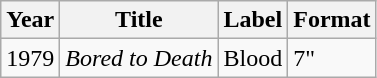<table class="wikitable">
<tr>
<th>Year</th>
<th>Title</th>
<th>Label</th>
<th>Format</th>
</tr>
<tr>
<td>1979</td>
<td><em>Bored to Death</em></td>
<td>Blood</td>
<td>7"</td>
</tr>
</table>
